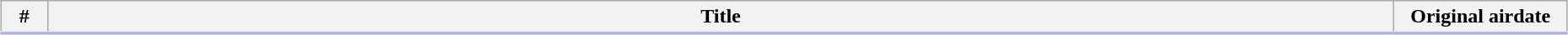<table class="wikitable" style="width:98%; margin:auto; background:#FFF;">
<tr style="border-bottom: 3px solid #CCF">
<th width="30">#</th>
<th>Title</th>
<th width="130">Original airdate</th>
</tr>
<tr>
</tr>
</table>
